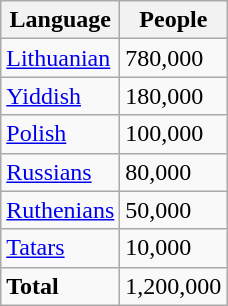<table class="wikitable">
<tr>
<th>Language</th>
<th>People</th>
</tr>
<tr>
<td><a href='#'>Lithuanian</a></td>
<td>780,000</td>
</tr>
<tr>
<td><a href='#'>Yiddish</a></td>
<td>180,000</td>
</tr>
<tr>
<td><a href='#'>Polish</a></td>
<td>100,000</td>
</tr>
<tr>
<td><a href='#'>Russians</a></td>
<td>80,000</td>
</tr>
<tr>
<td><a href='#'>Ruthenians</a></td>
<td>50,000</td>
</tr>
<tr>
<td><a href='#'>Tatars</a></td>
<td>10,000</td>
</tr>
<tr>
<td><strong>Total</strong></td>
<td>1,200,000</td>
</tr>
</table>
